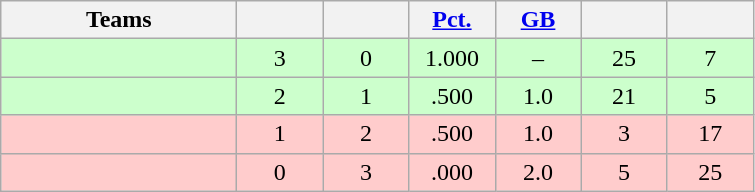<table class="wikitable" style="text-align: center;">
<tr>
<th style="width: 150px;">Teams</th>
<th style="width: 50px;"></th>
<th style="width: 50px;"></th>
<th style="width: 50px;"><a href='#'>Pct.</a></th>
<th style="width: 50px;"><a href='#'>GB</a></th>
<th style="width: 50px;"></th>
<th style="width: 50px;"></th>
</tr>
<tr style="background: #CFC;">
<td style="text-align: left;"></td>
<td>3</td>
<td>0</td>
<td>1.000</td>
<td>–</td>
<td>25</td>
<td>7</td>
</tr>
<tr style="background: #CFC;">
<td style="text-align: left;"></td>
<td>2</td>
<td>1</td>
<td>.500</td>
<td>1.0</td>
<td>21</td>
<td>5</td>
</tr>
<tr style="background: #FCC;">
<td style="text-align: left;"></td>
<td>1</td>
<td>2</td>
<td>.500</td>
<td>1.0</td>
<td>3</td>
<td>17</td>
</tr>
<tr style="background: #FCC;">
<td style="text-align: left;"></td>
<td>0</td>
<td>3</td>
<td>.000</td>
<td>2.0</td>
<td>5</td>
<td>25</td>
</tr>
</table>
